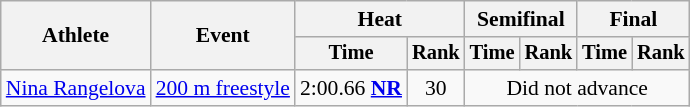<table class=wikitable style="font-size:90%">
<tr>
<th rowspan="2">Athlete</th>
<th rowspan="2">Event</th>
<th colspan="2">Heat</th>
<th colspan="2">Semifinal</th>
<th colspan="2">Final</th>
</tr>
<tr style="font-size:95%">
<th>Time</th>
<th>Rank</th>
<th>Time</th>
<th>Rank</th>
<th>Time</th>
<th>Rank</th>
</tr>
<tr align=center>
<td align=left><a href='#'>Nina Rangelova</a></td>
<td align=left><a href='#'>200 m freestyle</a></td>
<td>2:00.66 <strong><a href='#'>NR</a></strong></td>
<td>30</td>
<td colspan=4>Did not advance</td>
</tr>
</table>
